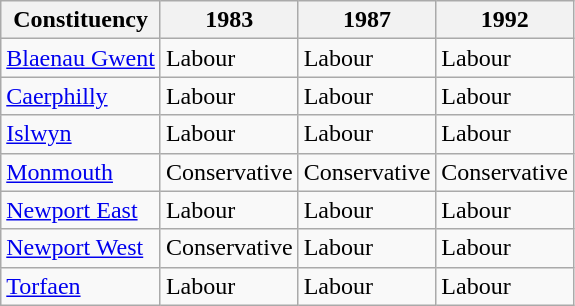<table class="wikitable">
<tr>
<th>Constituency</th>
<th>1983</th>
<th>1987</th>
<th>1992</th>
</tr>
<tr>
<td><a href='#'>Blaenau Gwent</a></td>
<td bgcolor=>Labour</td>
<td bgcolor=>Labour</td>
<td bgcolor=>Labour</td>
</tr>
<tr>
<td><a href='#'>Caerphilly</a></td>
<td bgcolor=>Labour</td>
<td bgcolor=>Labour</td>
<td bgcolor=>Labour</td>
</tr>
<tr>
<td><a href='#'>Islwyn</a></td>
<td bgcolor=>Labour</td>
<td bgcolor=>Labour</td>
<td bgcolor=>Labour</td>
</tr>
<tr>
<td><a href='#'>Monmouth</a></td>
<td bgcolor=>Conservative</td>
<td bgcolor=>Conservative</td>
<td bgcolor=>Conservative</td>
</tr>
<tr>
<td><a href='#'>Newport East</a></td>
<td bgcolor=>Labour</td>
<td bgcolor=>Labour</td>
<td bgcolor=>Labour</td>
</tr>
<tr>
<td><a href='#'>Newport West</a></td>
<td bgcolor=>Conservative</td>
<td bgcolor=>Labour</td>
<td bgcolor=>Labour</td>
</tr>
<tr>
<td><a href='#'>Torfaen</a></td>
<td bgcolor=>Labour</td>
<td bgcolor=>Labour</td>
<td bgcolor=>Labour</td>
</tr>
</table>
